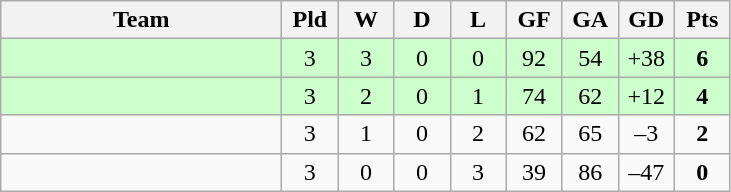<table class="wikitable" style="text-align: center;">
<tr>
<th width="180">Team</th>
<th width="30">Pld</th>
<th width="30">W</th>
<th width="30">D</th>
<th width="30">L</th>
<th width="30">GF</th>
<th width="30">GA</th>
<th width="30">GD</th>
<th width="30">Pts</th>
</tr>
<tr bgcolor=#CCFFCC>
<td align="left"></td>
<td>3</td>
<td>3</td>
<td>0</td>
<td>0</td>
<td>92</td>
<td>54</td>
<td>+38</td>
<td><strong>6</strong></td>
</tr>
<tr bgcolor=#CCFFCC>
<td align="left"></td>
<td>3</td>
<td>2</td>
<td>0</td>
<td>1</td>
<td>74</td>
<td>62</td>
<td>+12</td>
<td><strong>4</strong></td>
</tr>
<tr>
<td align="left"></td>
<td>3</td>
<td>1</td>
<td>0</td>
<td>2</td>
<td>62</td>
<td>65</td>
<td>–3</td>
<td><strong>2</strong></td>
</tr>
<tr>
<td align="left"></td>
<td>3</td>
<td>0</td>
<td>0</td>
<td>3</td>
<td>39</td>
<td>86</td>
<td>–47</td>
<td><strong>0</strong></td>
</tr>
</table>
